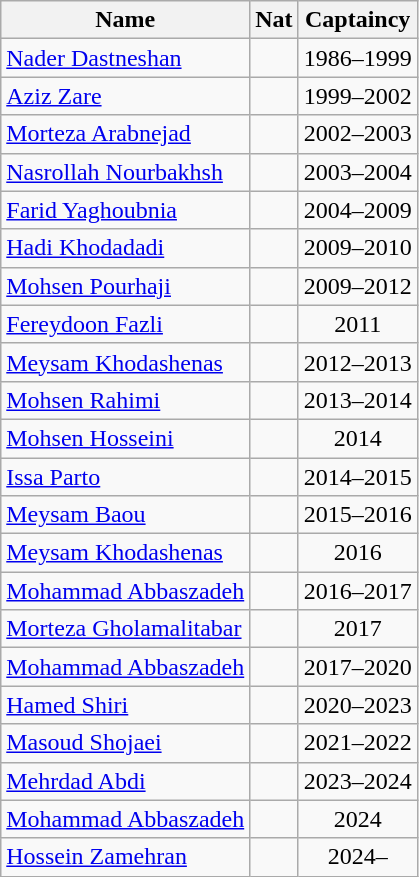<table class="wikitable">
<tr>
<th>Name</th>
<th>Nat</th>
<th>Captaincy</th>
</tr>
<tr>
<td><a href='#'>Nader Dastneshan</a></td>
<td></td>
<td style="text-align:center;">1986–1999</td>
</tr>
<tr>
<td><a href='#'>Aziz Zare</a></td>
<td></td>
<td style="text-align:center;">1999–2002</td>
</tr>
<tr>
<td><a href='#'>Morteza Arabnejad</a></td>
<td></td>
<td style="text-align:center;">2002–2003</td>
</tr>
<tr>
<td><a href='#'>Nasrollah Nourbakhsh</a></td>
<td></td>
<td style="text-align:center;">2003–2004</td>
</tr>
<tr>
<td><a href='#'>Farid Yaghoubnia</a></td>
<td></td>
<td style="text-align:center;">2004–2009</td>
</tr>
<tr>
<td><a href='#'>Hadi Khodadadi</a></td>
<td></td>
<td style="text-align:center;">2009–2010</td>
</tr>
<tr>
<td><a href='#'>Mohsen Pourhaji</a></td>
<td></td>
<td style="text-align:center;">2009–2012</td>
</tr>
<tr>
<td><a href='#'>Fereydoon Fazli</a></td>
<td></td>
<td style="text-align:center;">2011</td>
</tr>
<tr>
<td><a href='#'>Meysam Khodashenas</a></td>
<td></td>
<td style="text-align:center;">2012–2013</td>
</tr>
<tr>
<td><a href='#'>Mohsen Rahimi</a></td>
<td></td>
<td style="text-align:center;">2013–2014</td>
</tr>
<tr>
<td><a href='#'>Mohsen Hosseini</a></td>
<td></td>
<td style="text-align:center;">2014</td>
</tr>
<tr>
<td><a href='#'>Issa Parto</a></td>
<td></td>
<td style="text-align:center;">2014–2015</td>
</tr>
<tr>
<td><a href='#'>Meysam Baou</a></td>
<td></td>
<td style="text-align:center;">2015–2016</td>
</tr>
<tr>
<td><a href='#'>Meysam Khodashenas</a></td>
<td></td>
<td style="text-align:center;">2016</td>
</tr>
<tr>
<td><a href='#'>Mohammad Abbaszadeh</a></td>
<td></td>
<td style="text-align:center;">2016–2017</td>
</tr>
<tr>
<td><a href='#'>Morteza Gholamalitabar</a></td>
<td></td>
<td style="text-align:center;">2017</td>
</tr>
<tr>
<td><a href='#'>Mohammad Abbaszadeh</a></td>
<td></td>
<td style="text-align:center;">2017–2020</td>
</tr>
<tr>
<td><a href='#'>Hamed Shiri</a></td>
<td></td>
<td style="text-align:center;">2020–2023</td>
</tr>
<tr>
<td><a href='#'>Masoud Shojaei</a></td>
<td></td>
<td style="text-align:center;">2021–2022</td>
</tr>
<tr>
<td><a href='#'>Mehrdad Abdi</a></td>
<td></td>
<td style="text-align:center;">2023–2024</td>
</tr>
<tr>
<td><a href='#'>Mohammad Abbaszadeh</a></td>
<td></td>
<td style="text-align:center;">2024</td>
</tr>
<tr>
<td><a href='#'>Hossein Zamehran</a></td>
<td></td>
<td style="text-align:center;">2024–</td>
</tr>
</table>
